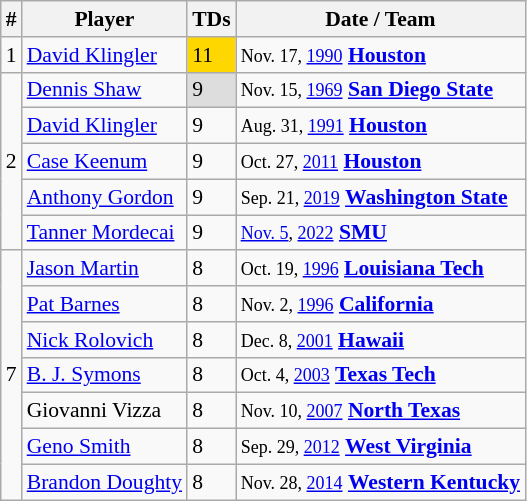<table class="wikitable" style="font-size:90%; white-space: nowrap;">
<tr>
<th>#</th>
<th>Player</th>
<th>TDs</th>
<th>Date / Team</th>
</tr>
<tr>
<td>1</td>
<td><a href='#'>David Klingler</a></td>
<td style="background: #FFD700;">11</td>
<td><small>Nov. 17, <a href='#'>1990</a></small> <strong><a href='#'>Houston</a></strong></td>
</tr>
<tr>
<td rowspan=5>2</td>
<td><a href='#'>Dennis Shaw</a></td>
<td style="background: #DDDDDD;">9</td>
<td><small>Nov. 15, <a href='#'>1969</a></small> <strong><a href='#'>San Diego State</a></strong></td>
</tr>
<tr>
<td><a href='#'>David Klingler</a></td>
<td>9</td>
<td><small>Aug. 31, <a href='#'>1991</a></small> <strong><a href='#'>Houston</a></strong></td>
</tr>
<tr>
<td><a href='#'>Case Keenum</a></td>
<td>9</td>
<td><small>Oct. 27, <a href='#'>2011</a></small> <strong><a href='#'>Houston</a></strong></td>
</tr>
<tr>
<td><a href='#'>Anthony Gordon</a></td>
<td>9</td>
<td><small>Sep. 21, <a href='#'>2019</a></small> <strong><a href='#'>Washington State</a></strong></td>
</tr>
<tr>
<td><a href='#'>Tanner Mordecai</a></td>
<td>9</td>
<td><small><a href='#'>Nov. 5</a>, <a href='#'>2022</a></small> <strong><a href='#'>SMU</a></strong></td>
</tr>
<tr>
<td rowspan=7>7</td>
<td><a href='#'>Jason Martin</a></td>
<td>8</td>
<td><small>Oct. 19, <a href='#'>1996</a></small> <strong><a href='#'>Louisiana Tech</a></strong></td>
</tr>
<tr>
<td><a href='#'>Pat Barnes</a></td>
<td>8</td>
<td><small>Nov. 2, <a href='#'>1996</a></small> <strong><a href='#'>California</a></strong></td>
</tr>
<tr>
<td><a href='#'>Nick Rolovich</a></td>
<td>8</td>
<td><small>Dec. 8, <a href='#'>2001</a></small> <strong><a href='#'>Hawaii</a></strong></td>
</tr>
<tr>
<td><a href='#'>B. J. Symons</a></td>
<td>8</td>
<td><small>Oct. 4, <a href='#'>2003</a></small> <strong><a href='#'>Texas Tech</a></strong></td>
</tr>
<tr>
<td>Giovanni Vizza</td>
<td>8</td>
<td><small>Nov. 10, <a href='#'>2007</a></small> <strong><a href='#'>North Texas</a></strong></td>
</tr>
<tr>
<td><a href='#'>Geno Smith</a></td>
<td>8</td>
<td><small>Sep. 29, <a href='#'>2012</a></small> <strong><a href='#'>West Virginia</a></strong></td>
</tr>
<tr>
<td><a href='#'>Brandon Doughty</a></td>
<td>8</td>
<td><small>Nov. 28, <a href='#'>2014</a></small> <strong><a href='#'>Western Kentucky</a></strong></td>
</tr>
</table>
